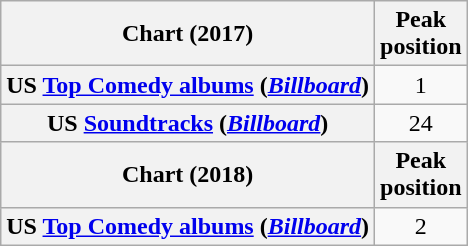<table class="wikitable sortable plainrowheaders" style="text-align:center">
<tr>
<th scope="col">Chart (2017)</th>
<th scope="col">Peak<br>position</th>
</tr>
<tr>
<th scope="row">US <a href='#'>Top Comedy albums</a> (<em><a href='#'>Billboard</a></em>)</th>
<td>1</td>
</tr>
<tr>
<th scope="row">US <a href='#'>Soundtracks</a> (<em><a href='#'>Billboard</a></em>)</th>
<td>24</td>
</tr>
<tr>
<th scope="col">Chart (2018)</th>
<th scope="col">Peak<br>position</th>
</tr>
<tr>
<th scope="row">US <a href='#'>Top Comedy albums</a> (<em><a href='#'>Billboard</a></em>)</th>
<td>2</td>
</tr>
</table>
